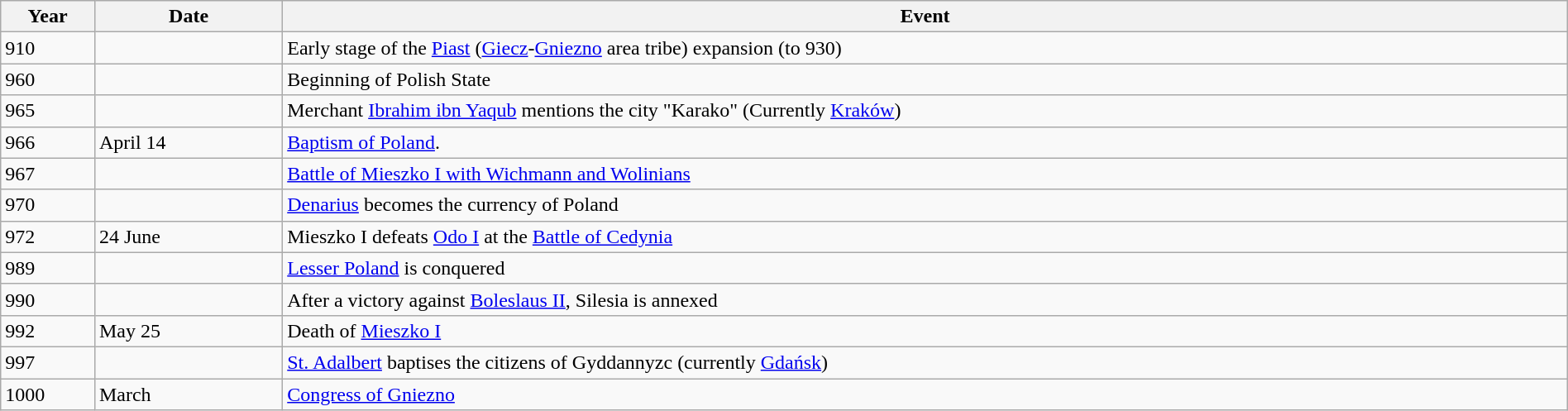<table class="wikitable" width="100%">
<tr>
<th style="width:6%">Year</th>
<th style="width:12%">Date</th>
<th>Event</th>
</tr>
<tr>
<td>910</td>
<td></td>
<td>Early stage of the <a href='#'>Piast</a> (<a href='#'>Giecz</a>-<a href='#'>Gniezno</a> area tribe) expansion (to 930)</td>
</tr>
<tr>
<td>960</td>
<td></td>
<td>Beginning of Polish State</td>
</tr>
<tr>
<td>965</td>
<td></td>
<td>Merchant <a href='#'>Ibrahim ibn Yaqub</a> mentions the city "Karako" (Currently <a href='#'>Kraków</a>)</td>
</tr>
<tr>
<td>966</td>
<td>April 14</td>
<td><a href='#'>Baptism of Poland</a>.</td>
</tr>
<tr>
<td>967</td>
<td></td>
<td><a href='#'>Battle of Mieszko I with Wichmann and Wolinians</a></td>
</tr>
<tr>
<td>970</td>
<td></td>
<td><a href='#'>Denarius</a> becomes the currency of Poland</td>
</tr>
<tr>
<td>972</td>
<td>24 June</td>
<td>Mieszko I defeats <a href='#'>Odo I</a> at the <a href='#'>Battle of Cedynia</a></td>
</tr>
<tr>
<td>989</td>
<td></td>
<td><a href='#'>Lesser Poland</a> is conquered</td>
</tr>
<tr>
<td>990</td>
<td></td>
<td>After a victory against <a href='#'>Boleslaus II</a>, Silesia is annexed</td>
</tr>
<tr>
<td>992</td>
<td>May 25</td>
<td>Death of <a href='#'>Mieszko I</a></td>
</tr>
<tr>
<td>997</td>
<td></td>
<td><a href='#'>St. Adalbert</a> baptises the citizens of Gyddannyzc (currently <a href='#'>Gdańsk</a>)</td>
</tr>
<tr>
<td>1000</td>
<td>March</td>
<td><a href='#'>Congress of Gniezno</a></td>
</tr>
</table>
